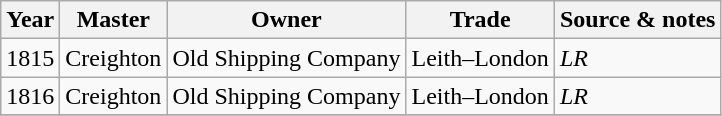<table class=" wikitable">
<tr>
<th>Year</th>
<th>Master</th>
<th>Owner</th>
<th>Trade</th>
<th>Source & notes</th>
</tr>
<tr>
<td>1815</td>
<td>Creighton</td>
<td>Old Shipping Company</td>
<td>Leith–London</td>
<td><em>LR</em></td>
</tr>
<tr>
<td>1816</td>
<td>Creighton</td>
<td>Old Shipping Company</td>
<td>Leith–London</td>
<td><em>LR</em></td>
</tr>
<tr>
</tr>
</table>
